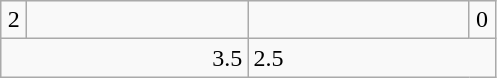<table class=wikitable>
<tr>
<td align=center width=10>2</td>
<td align=center width=140></td>
<td align="center" width="140"></td>
<td align="center" width="10">0</td>
</tr>
<tr>
<td colspan=2 align=right>3.5</td>
<td colspan="2">2.5</td>
</tr>
</table>
